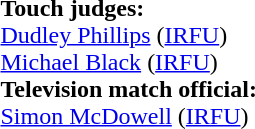<table style="width:100%">
<tr>
<td><br><strong>Touch judges:</strong>
<br><a href='#'>Dudley Phillips</a> (<a href='#'>IRFU</a>)
<br><a href='#'>Michael Black</a> (<a href='#'>IRFU</a>)
<br><strong>Television match official:</strong>
<br><a href='#'>Simon McDowell</a> (<a href='#'>IRFU</a>)</td>
</tr>
</table>
